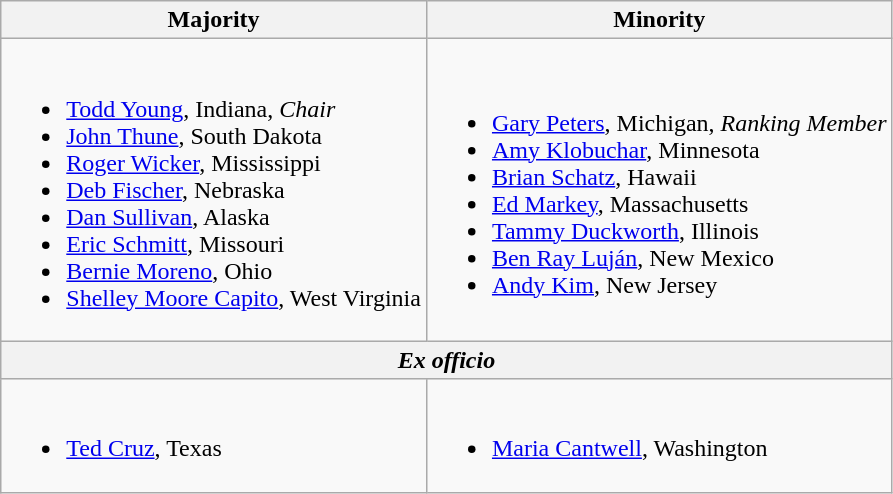<table class=wikitable>
<tr>
<th>Majority</th>
<th>Minority</th>
</tr>
<tr>
<td><br><ul><li><a href='#'>Todd Young</a>, Indiana, <em>Chair</em></li><li><a href='#'>John Thune</a>, South Dakota</li><li><a href='#'>Roger Wicker</a>, Mississippi</li><li><a href='#'>Deb Fischer</a>, Nebraska</li><li><a href='#'>Dan Sullivan</a>, Alaska</li><li><a href='#'>Eric Schmitt</a>, Missouri</li><li><a href='#'>Bernie Moreno</a>, Ohio</li><li><a href='#'>Shelley Moore Capito</a>, West Virginia</li></ul></td>
<td><br><ul><li><a href='#'>Gary Peters</a>, Michigan, <em>Ranking Member</em></li><li><a href='#'>Amy Klobuchar</a>, Minnesota</li><li><a href='#'>Brian Schatz</a>, Hawaii</li><li><a href='#'>Ed Markey</a>, Massachusetts</li><li><a href='#'>Tammy Duckworth</a>, Illinois</li><li><a href='#'>Ben Ray Luján</a>, New Mexico</li><li><a href='#'>Andy Kim</a>, New Jersey</li></ul></td>
</tr>
<tr>
<th colspan=2><em>Ex officio</em></th>
</tr>
<tr>
<td><br><ul><li><a href='#'>Ted Cruz</a>, Texas</li></ul></td>
<td><br><ul><li><a href='#'>Maria Cantwell</a>, Washington</li></ul></td>
</tr>
</table>
